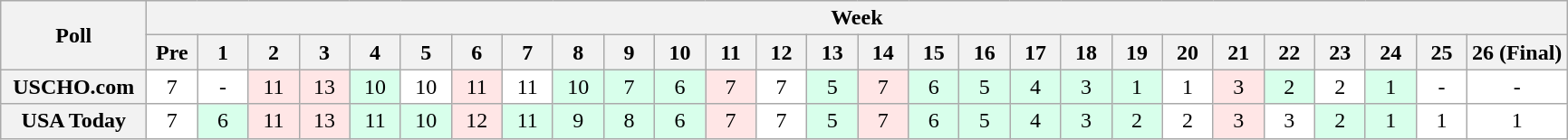<table class="wikitable" style="white-space:nowrap;">
<tr>
<th scope="col" width="100" rowspan="2">Poll</th>
<th colspan="28">Week</th>
</tr>
<tr>
<th scope="col" width="30">Pre</th>
<th scope="col" width="30">1</th>
<th scope="col" width="30">2</th>
<th scope="col" width="30">3</th>
<th scope="col" width="30">4</th>
<th scope="col" width="30">5</th>
<th scope="col" width="30">6</th>
<th scope="col" width="30">7</th>
<th scope="col" width="30">8</th>
<th scope="col" width="30">9</th>
<th scope="col" width="30">10</th>
<th scope="col" width="30">11</th>
<th scope="col" width="30">12</th>
<th scope="col" width="30">13</th>
<th scope="col" width="30">14</th>
<th scope="col" width="30">15</th>
<th scope="col" width="30">16</th>
<th scope="col" width="30">17</th>
<th scope="col" width="30">18</th>
<th scope="col" width="30">19</th>
<th scope="col" width="30">20</th>
<th scope="col" width="30">21</th>
<th scope="col" width="30">22</th>
<th scope="col" width="30">23</th>
<th scope="col" width="30">24</th>
<th scope="col" width="30">25</th>
<th scope="col" width="30">26 (Final)</th>
</tr>
<tr style="text-align:center;">
<th>USCHO.com</th>
<td bgcolor=FFFFFF>7 </td>
<td bgcolor=FFFFFF>-</td>
<td bgcolor=FFE6E6>11</td>
<td bgcolor=FFE6E6>13</td>
<td bgcolor=D8FFEB>10</td>
<td bgcolor=FFFFFF>10</td>
<td bgcolor=FFE6E6>11</td>
<td bgcolor=FFFFFF>11</td>
<td bgcolor=D8FFEB>10</td>
<td bgcolor=D8FFEB>7</td>
<td bgcolor=D8FFEB>6</td>
<td bgcolor=FFE6E6>7</td>
<td bgcolor=FFFFFF>7</td>
<td bgcolor=D8FFEB>5</td>
<td bgcolor=FFE6E6>7</td>
<td bgcolor=D8FFEB>6</td>
<td bgcolor=D8FFEB>5</td>
<td bgcolor=D8FFEB>4</td>
<td bgcolor=D8FFEB>3 </td>
<td bgcolor=D8FFEB>1 </td>
<td bgcolor=FFFFFF>1 </td>
<td bgcolor=FFE6E6>3 </td>
<td bgcolor=D8FFEB>2 </td>
<td bgcolor=FFFFFF>2 </td>
<td bgcolor=D8FFEB>1 </td>
<td bgcolor=FFFFFF>-</td>
<td bgcolor=FFFFFF>-</td>
</tr>
<tr style="text-align:center;">
<th>USA Today</th>
<td bgcolor=FFFFFF>7 </td>
<td bgcolor=D8FFEB>6 </td>
<td bgcolor=FFE6E6>11</td>
<td bgcolor=FFE6E6>13</td>
<td bgcolor=D8FFEB>11</td>
<td bgcolor=D8FFEB>10</td>
<td bgcolor=FFE6E6>12</td>
<td bgcolor=D8FFEB>11</td>
<td bgcolor=D8FFEB>9</td>
<td bgcolor=D8FFEB>8</td>
<td bgcolor=D8FFEB>6</td>
<td bgcolor=FFE6E6>7</td>
<td bgcolor=FFFFFF>7</td>
<td bgcolor=D8FFEB>5</td>
<td bgcolor=FFE6E6>7</td>
<td bgcolor=D8FFEB>6</td>
<td bgcolor=D8FFEB>5</td>
<td bgcolor=D8FFEB>4</td>
<td bgcolor=D8FFEB>3</td>
<td bgcolor=D8FFEB>2 </td>
<td bgcolor=FFFFFF>2 </td>
<td bgcolor=FFE6E6>3 </td>
<td bgcolor=FFFFFF>3 </td>
<td bgcolor=D8FFEB>2 </td>
<td bgcolor=D8FFEB>1 </td>
<td bgcolor=FFFFFF>1 </td>
<td bgcolor=FFFFFF>1 </td>
</tr>
</table>
